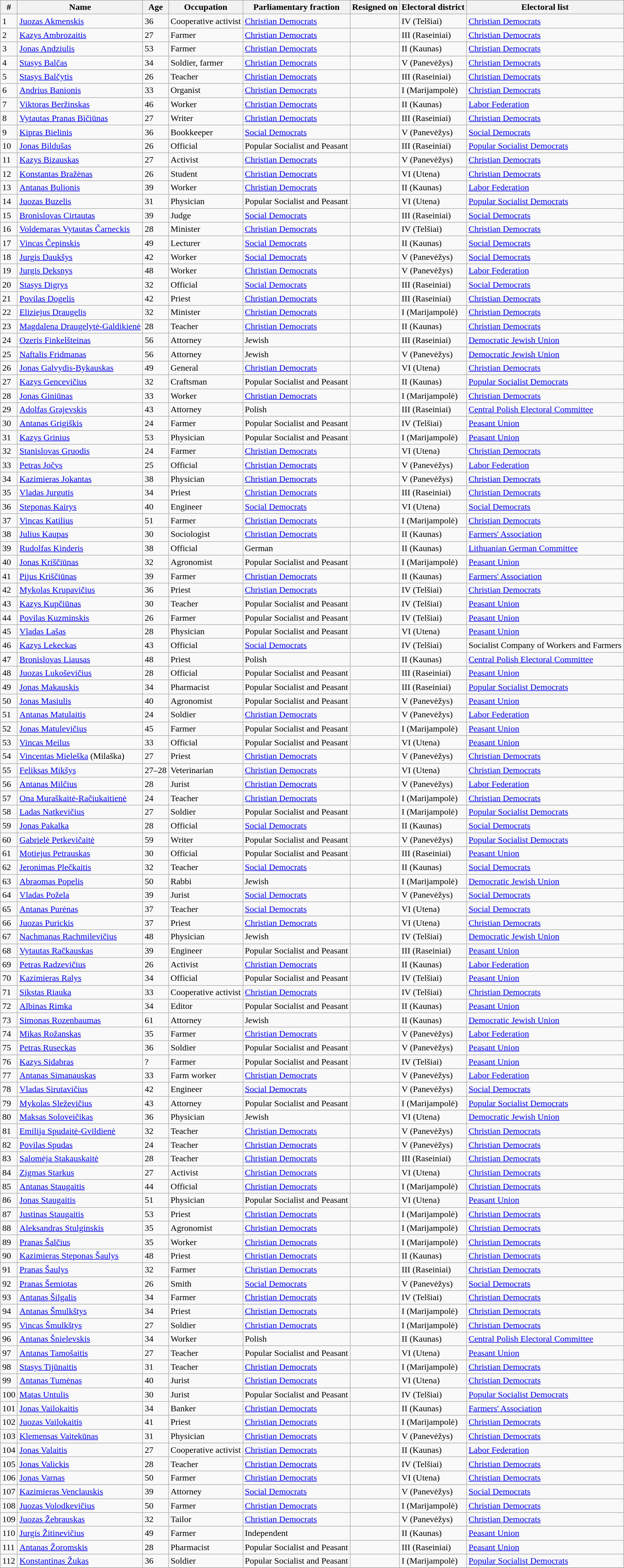<table class="wikitable sortable">
<tr>
<th>#</th>
<th>Name</th>
<th>Age</th>
<th>Occupation</th>
<th>Parliamentary fraction</th>
<th>Resigned on</th>
<th>Electoral district</th>
<th>Electoral list</th>
</tr>
<tr ---->
<td>1</td>
<td><a href='#'>Juozas Akmenskis</a></td>
<td>36</td>
<td>Cooperative activist</td>
<td><a href='#'>Christian Democrats</a></td>
<td></td>
<td>IV (Telšiai)</td>
<td><a href='#'>Christian Democrats</a></td>
</tr>
<tr ---->
<td>2</td>
<td><a href='#'>Kazys Ambrozaitis</a></td>
<td>27</td>
<td>Farmer</td>
<td><a href='#'>Christian Democrats</a></td>
<td></td>
<td>III (Raseiniai)</td>
<td><a href='#'>Christian Democrats</a></td>
</tr>
<tr ---->
<td>3</td>
<td><a href='#'>Jonas Andziulis</a></td>
<td>53</td>
<td>Farmer</td>
<td><a href='#'>Christian Democrats</a></td>
<td></td>
<td>II (Kaunas)</td>
<td><a href='#'>Christian Democrats</a></td>
</tr>
<tr ---->
<td>4</td>
<td><a href='#'>Stasys Balčas</a></td>
<td>34</td>
<td>Soldier, farmer</td>
<td><a href='#'>Christian Democrats</a></td>
<td></td>
<td>V (Panevėžys)</td>
<td><a href='#'>Christian Democrats</a></td>
</tr>
<tr ---->
<td>5</td>
<td><a href='#'>Stasys Balčytis</a></td>
<td>26</td>
<td>Teacher</td>
<td><a href='#'>Christian Democrats</a></td>
<td></td>
<td>III (Raseiniai)</td>
<td><a href='#'>Christian Democrats</a></td>
</tr>
<tr ---->
<td>6</td>
<td><a href='#'>Andrius Banionis</a></td>
<td>33</td>
<td>Organist</td>
<td><a href='#'>Christian Democrats</a></td>
<td></td>
<td>I (Marijampolė)</td>
<td><a href='#'>Christian Democrats</a></td>
</tr>
<tr ---->
<td>7</td>
<td><a href='#'>Viktoras Beržinskas</a></td>
<td>46</td>
<td>Worker</td>
<td><a href='#'>Christian Democrats</a></td>
<td></td>
<td>II (Kaunas)</td>
<td><a href='#'>Labor Federation</a></td>
</tr>
<tr ---->
<td>8</td>
<td><a href='#'>Vytautas Pranas Bičiūnas</a></td>
<td>27</td>
<td>Writer</td>
<td><a href='#'>Christian Democrats</a></td>
<td></td>
<td>III (Raseiniai)</td>
<td><a href='#'>Christian Democrats</a></td>
</tr>
<tr ---->
<td>9</td>
<td><a href='#'>Kipras Bielinis</a></td>
<td>36</td>
<td>Bookkeeper</td>
<td><a href='#'>Social Democrats</a></td>
<td></td>
<td>V (Panevėžys)</td>
<td><a href='#'>Social Democrats</a></td>
</tr>
<tr ---->
<td>10</td>
<td><a href='#'>Jonas Bildušas</a></td>
<td>26</td>
<td>Official</td>
<td>Popular Socialist and Peasant</td>
<td></td>
<td>III (Raseiniai)</td>
<td><a href='#'>Popular Socialist Democrats</a></td>
</tr>
<tr ---->
<td>11</td>
<td><a href='#'>Kazys Bizauskas</a></td>
<td>27</td>
<td>Activist</td>
<td><a href='#'>Christian Democrats</a></td>
<td></td>
<td>V (Panevėžys)</td>
<td><a href='#'>Christian Democrats</a></td>
</tr>
<tr ---->
<td>12</td>
<td><a href='#'>Konstantas Bražėnas</a></td>
<td>26</td>
<td>Student</td>
<td><a href='#'>Christian Democrats</a></td>
<td></td>
<td>VI (Utena)</td>
<td><a href='#'>Christian Democrats</a></td>
</tr>
<tr ---->
<td>13</td>
<td><a href='#'>Antanas Bulionis</a></td>
<td>39</td>
<td>Worker</td>
<td><a href='#'>Christian Democrats</a></td>
<td></td>
<td>II (Kaunas)</td>
<td><a href='#'>Labor Federation</a></td>
</tr>
<tr ---->
<td>14</td>
<td><a href='#'>Juozas Buzelis</a></td>
<td>31</td>
<td>Physician</td>
<td>Popular Socialist and Peasant</td>
<td></td>
<td>VI (Utena)</td>
<td><a href='#'>Popular Socialist Democrats</a></td>
</tr>
<tr ---->
<td>15</td>
<td><a href='#'>Bronislovas Cirtautas</a></td>
<td>39</td>
<td>Judge</td>
<td><a href='#'>Social Democrats</a></td>
<td></td>
<td>III (Raseiniai)</td>
<td><a href='#'>Social Democrats</a></td>
</tr>
<tr ---->
<td>16</td>
<td><a href='#'>Voldemaras Vytautas Čarneckis</a></td>
<td>28</td>
<td>Minister</td>
<td><a href='#'>Christian Democrats</a></td>
<td></td>
<td>IV (Telšiai)</td>
<td><a href='#'>Christian Democrats</a></td>
</tr>
<tr ---->
<td>17</td>
<td><a href='#'>Vincas Čepinskis</a></td>
<td>49</td>
<td>Lecturer</td>
<td><a href='#'>Social Democrats</a></td>
<td></td>
<td>II (Kaunas)</td>
<td><a href='#'>Social Democrats</a></td>
</tr>
<tr ---->
<td>18</td>
<td><a href='#'>Jurgis Daukšys</a></td>
<td>42</td>
<td>Worker</td>
<td><a href='#'>Social Democrats</a></td>
<td></td>
<td>V (Panevėžys)</td>
<td><a href='#'>Social Democrats</a></td>
</tr>
<tr ---->
<td>19</td>
<td><a href='#'>Jurgis Deksnys</a></td>
<td>48</td>
<td>Worker</td>
<td><a href='#'>Christian Democrats</a></td>
<td></td>
<td>V (Panevėžys)</td>
<td><a href='#'>Labor Federation</a></td>
</tr>
<tr ---->
<td>20</td>
<td><a href='#'>Stasys Digrys</a></td>
<td>32</td>
<td>Official</td>
<td><a href='#'>Social Democrats</a></td>
<td></td>
<td>III (Raseiniai)</td>
<td><a href='#'>Social Democrats</a></td>
</tr>
<tr ---->
<td>21</td>
<td><a href='#'>Povilas Dogelis</a></td>
<td>42</td>
<td>Priest</td>
<td><a href='#'>Christian Democrats</a></td>
<td></td>
<td>III (Raseiniai)</td>
<td><a href='#'>Christian Democrats</a></td>
</tr>
<tr ---->
<td>22</td>
<td><a href='#'>Eliziejus Draugelis</a></td>
<td>32</td>
<td>Minister</td>
<td><a href='#'>Christian Democrats</a></td>
<td></td>
<td>I (Marijampolė)</td>
<td><a href='#'>Christian Democrats</a></td>
</tr>
<tr ---->
<td>23</td>
<td><a href='#'>Magdalena Draugelytė-Galdikienė</a></td>
<td>28</td>
<td>Teacher</td>
<td><a href='#'>Christian Democrats</a></td>
<td></td>
<td>II (Kaunas)</td>
<td><a href='#'>Christian Democrats</a></td>
</tr>
<tr ---->
<td>24</td>
<td><a href='#'>Ozeris Finkelšteinas</a></td>
<td>56</td>
<td>Attorney</td>
<td>Jewish</td>
<td></td>
<td>III (Raseiniai)</td>
<td><a href='#'>Democratic Jewish Union</a></td>
</tr>
<tr ---->
<td>25</td>
<td><a href='#'>Naftalis Fridmanas</a></td>
<td>56</td>
<td>Attorney</td>
<td>Jewish</td>
<td></td>
<td>V (Panevėžys)</td>
<td><a href='#'>Democratic Jewish Union</a></td>
</tr>
<tr ---->
<td>26</td>
<td><a href='#'>Jonas Galvydis-Bykauskas</a></td>
<td>49</td>
<td>General</td>
<td><a href='#'>Christian Democrats</a></td>
<td></td>
<td>VI (Utena)</td>
<td><a href='#'>Christian Democrats</a></td>
</tr>
<tr ---->
<td>27</td>
<td><a href='#'>Kazys Gencevičius</a></td>
<td>32</td>
<td>Craftsman</td>
<td>Popular Socialist and Peasant</td>
<td></td>
<td>II (Kaunas)</td>
<td><a href='#'>Popular Socialist Democrats</a></td>
</tr>
<tr ---->
<td>28</td>
<td><a href='#'>Jonas Giniūnas</a></td>
<td>33</td>
<td>Worker</td>
<td><a href='#'>Christian Democrats</a></td>
<td></td>
<td>I (Marijampolė)</td>
<td><a href='#'>Christian Democrats</a></td>
</tr>
<tr ---->
<td>29</td>
<td><a href='#'>Adolfas Grajevskis</a></td>
<td>43</td>
<td>Attorney</td>
<td>Polish</td>
<td></td>
<td>III (Raseiniai)</td>
<td><a href='#'>Central Polish Electoral Committee</a></td>
</tr>
<tr ---->
<td>30</td>
<td><a href='#'>Antanas Grigiškis</a></td>
<td>24</td>
<td>Farmer</td>
<td>Popular Socialist and Peasant</td>
<td></td>
<td>IV (Telšiai)</td>
<td><a href='#'>Peasant Union</a></td>
</tr>
<tr ---->
<td>31</td>
<td><a href='#'>Kazys Grinius</a></td>
<td>53</td>
<td>Physician</td>
<td>Popular Socialist and Peasant</td>
<td></td>
<td>I (Marijampolė)</td>
<td><a href='#'>Peasant Union</a></td>
</tr>
<tr ---->
<td>32</td>
<td><a href='#'>Stanislovas Gruodis</a></td>
<td>24</td>
<td>Farmer</td>
<td><a href='#'>Christian Democrats</a></td>
<td></td>
<td>VI (Utena)</td>
<td><a href='#'>Christian Democrats</a></td>
</tr>
<tr ---->
<td>33</td>
<td><a href='#'>Petras Jočys</a></td>
<td>25</td>
<td>Official</td>
<td><a href='#'>Christian Democrats</a></td>
<td></td>
<td>V (Panevėžys)</td>
<td><a href='#'>Labor Federation</a></td>
</tr>
<tr ---->
<td>34</td>
<td><a href='#'>Kazimieras Jokantas</a></td>
<td>38</td>
<td>Physician</td>
<td><a href='#'>Christian Democrats</a></td>
<td></td>
<td>V (Panevėžys)</td>
<td><a href='#'>Christian Democrats</a></td>
</tr>
<tr ---->
<td>35</td>
<td><a href='#'>Vladas Jurgutis</a></td>
<td>34</td>
<td>Priest</td>
<td><a href='#'>Christian Democrats</a></td>
<td></td>
<td>III (Raseiniai)</td>
<td><a href='#'>Christian Democrats</a></td>
</tr>
<tr ---->
<td>36</td>
<td><a href='#'>Steponas Kairys</a></td>
<td>40</td>
<td>Engineer</td>
<td><a href='#'>Social Democrats</a></td>
<td></td>
<td>VI (Utena)</td>
<td><a href='#'>Social Democrats</a></td>
</tr>
<tr ---->
<td>37</td>
<td><a href='#'>Vincas Katilius</a></td>
<td>51</td>
<td>Farmer</td>
<td><a href='#'>Christian Democrats</a></td>
<td></td>
<td>I (Marijampolė)</td>
<td><a href='#'>Christian Democrats</a></td>
</tr>
<tr ---->
<td>38</td>
<td><a href='#'>Julius Kaupas</a></td>
<td>30</td>
<td>Sociologist</td>
<td><a href='#'>Christian Democrats</a></td>
<td></td>
<td>II (Kaunas)</td>
<td><a href='#'>Farmers' Association</a></td>
</tr>
<tr ---->
<td>39</td>
<td><a href='#'>Rudolfas Kinderis</a></td>
<td>38</td>
<td>Official</td>
<td>German</td>
<td></td>
<td>II (Kaunas)</td>
<td><a href='#'>Lithuanian German Committee</a></td>
</tr>
<tr ---->
<td>40</td>
<td><a href='#'>Jonas Kriščiūnas</a></td>
<td>32</td>
<td>Agronomist</td>
<td>Popular Socialist and Peasant</td>
<td></td>
<td>I (Marijampolė)</td>
<td><a href='#'>Peasant Union</a></td>
</tr>
<tr ---->
<td>41</td>
<td><a href='#'>Pijus Kriščiūnas</a></td>
<td>39</td>
<td>Farmer</td>
<td><a href='#'>Christian Democrats</a></td>
<td></td>
<td>II (Kaunas)</td>
<td><a href='#'>Farmers' Association</a></td>
</tr>
<tr ---->
<td>42</td>
<td><a href='#'>Mykolas Krupavičius</a></td>
<td>36</td>
<td>Priest</td>
<td><a href='#'>Christian Democrats</a></td>
<td></td>
<td>IV (Telšiai)</td>
<td><a href='#'>Christian Democrats</a></td>
</tr>
<tr ---->
<td>43</td>
<td><a href='#'>Kazys Kupčiūnas</a></td>
<td>30</td>
<td>Teacher</td>
<td>Popular Socialist and Peasant</td>
<td></td>
<td>IV (Telšiai)</td>
<td><a href='#'>Peasant Union</a></td>
</tr>
<tr ---->
<td>44</td>
<td><a href='#'>Povilas Kuzminskis</a></td>
<td>26</td>
<td>Farmer</td>
<td>Popular Socialist and Peasant</td>
<td></td>
<td>IV (Telšiai)</td>
<td><a href='#'>Peasant Union</a></td>
</tr>
<tr ---->
<td>45</td>
<td><a href='#'>Vladas Lašas</a></td>
<td>28</td>
<td>Physician</td>
<td>Popular Socialist and Peasant</td>
<td></td>
<td>VI (Utena)</td>
<td><a href='#'>Peasant Union</a></td>
</tr>
<tr ---->
<td>46</td>
<td><a href='#'>Kazys Lekeckas</a></td>
<td>43</td>
<td>Official</td>
<td><a href='#'>Social Democrats</a></td>
<td></td>
<td>IV (Telšiai)</td>
<td>Socialist Company of Workers and Farmers</td>
</tr>
<tr ---->
<td>47</td>
<td><a href='#'>Bronislovas Liausas</a></td>
<td>48</td>
<td>Priest</td>
<td>Polish</td>
<td></td>
<td>II (Kaunas)</td>
<td><a href='#'>Central Polish Electoral Committee</a></td>
</tr>
<tr ---->
<td>48</td>
<td><a href='#'>Juozas Lukoševičius</a></td>
<td>28</td>
<td>Official</td>
<td>Popular Socialist and Peasant</td>
<td></td>
<td>III (Raseiniai)</td>
<td><a href='#'>Peasant Union</a></td>
</tr>
<tr ---->
<td>49</td>
<td><a href='#'>Jonas Makauskis</a></td>
<td>34</td>
<td>Pharmacist</td>
<td>Popular Socialist and Peasant</td>
<td></td>
<td>III (Raseiniai)</td>
<td><a href='#'>Popular Socialist Democrats</a></td>
</tr>
<tr ---->
<td>50</td>
<td><a href='#'>Jonas Masiulis</a></td>
<td>40</td>
<td>Agronomist</td>
<td>Popular Socialist and Peasant</td>
<td></td>
<td>V (Panevėžys)</td>
<td><a href='#'>Peasant Union</a></td>
</tr>
<tr ---->
<td>51</td>
<td><a href='#'>Antanas Matulaitis</a></td>
<td>24</td>
<td>Soldier</td>
<td><a href='#'>Christian Democrats</a></td>
<td></td>
<td>V (Panevėžys)</td>
<td><a href='#'>Labor Federation</a></td>
</tr>
<tr ---->
<td>52</td>
<td><a href='#'>Jonas Matulevičius</a></td>
<td>45</td>
<td>Farmer</td>
<td>Popular Socialist and Peasant</td>
<td></td>
<td>I (Marijampolė)</td>
<td><a href='#'>Peasant Union</a></td>
</tr>
<tr ---->
<td>53</td>
<td><a href='#'>Vincas Meilus</a></td>
<td>33</td>
<td>Official</td>
<td>Popular Socialist and Peasant</td>
<td></td>
<td>VI (Utena)</td>
<td><a href='#'>Peasant Union</a></td>
</tr>
<tr ---->
<td>54</td>
<td><a href='#'>Vincentas Mieleška</a> (Milaška)</td>
<td>27</td>
<td>Priest</td>
<td><a href='#'>Christian Democrats</a></td>
<td></td>
<td>V (Panevėžys)</td>
<td><a href='#'>Christian Democrats</a></td>
</tr>
<tr ---->
<td>55</td>
<td><a href='#'>Feliksas Mikšys</a></td>
<td>27–28</td>
<td>Veterinarian</td>
<td><a href='#'>Christian Democrats</a></td>
<td></td>
<td>VI (Utena)</td>
<td><a href='#'>Christian Democrats</a></td>
</tr>
<tr ---->
<td>56</td>
<td><a href='#'>Antanas Milčius</a></td>
<td>28</td>
<td>Jurist</td>
<td><a href='#'>Christian Democrats</a></td>
<td></td>
<td>V (Panevėžys)</td>
<td><a href='#'>Labor Federation</a></td>
</tr>
<tr ---->
<td>57</td>
<td><a href='#'>Ona Muraškaitė-Račiukaitienė</a></td>
<td>24</td>
<td>Teacher</td>
<td><a href='#'>Christian Democrats</a></td>
<td></td>
<td>I (Marijampolė)</td>
<td><a href='#'>Christian Democrats</a></td>
</tr>
<tr ---->
<td>58</td>
<td><a href='#'>Ladas Natkevičius</a></td>
<td>27</td>
<td>Soldier</td>
<td>Popular Socialist and Peasant</td>
<td></td>
<td>I (Marijampolė)</td>
<td><a href='#'>Popular Socialist Democrats</a></td>
</tr>
<tr ---->
<td>59</td>
<td><a href='#'>Jonas Pakalka</a></td>
<td>28</td>
<td>Official</td>
<td><a href='#'>Social Democrats</a></td>
<td></td>
<td>II (Kaunas)</td>
<td><a href='#'>Social Democrats</a></td>
</tr>
<tr ---->
<td>60</td>
<td><a href='#'>Gabrielė Petkevičaitė</a></td>
<td>59</td>
<td>Writer</td>
<td>Popular Socialist and Peasant</td>
<td></td>
<td>V (Panevėžys)</td>
<td><a href='#'>Popular Socialist Democrats</a></td>
</tr>
<tr ---->
<td>61</td>
<td><a href='#'>Motiejus Petrauskas</a></td>
<td>30</td>
<td>Official</td>
<td>Popular Socialist and Peasant</td>
<td></td>
<td>III (Raseiniai)</td>
<td><a href='#'>Peasant Union</a></td>
</tr>
<tr ---->
<td>62</td>
<td><a href='#'>Jeronimas Plečkaitis</a></td>
<td>32</td>
<td>Teacher</td>
<td><a href='#'>Social Democrats</a></td>
<td></td>
<td>II (Kaunas)</td>
<td><a href='#'>Social Democrats</a></td>
</tr>
<tr ---->
<td>63</td>
<td><a href='#'>Abraomas Popelis</a></td>
<td>50</td>
<td>Rabbi</td>
<td>Jewish</td>
<td></td>
<td>I (Marijampolė)</td>
<td><a href='#'>Democratic Jewish Union</a></td>
</tr>
<tr ---->
<td>64</td>
<td><a href='#'>Vladas Požela</a></td>
<td>39</td>
<td>Jurist</td>
<td><a href='#'>Social Democrats</a></td>
<td></td>
<td>V (Panevėžys)</td>
<td><a href='#'>Social Democrats</a></td>
</tr>
<tr ---->
<td>65</td>
<td><a href='#'>Antanas Purėnas</a></td>
<td>37</td>
<td>Teacher</td>
<td><a href='#'>Social Democrats</a></td>
<td></td>
<td>VI (Utena)</td>
<td><a href='#'>Social Democrats</a></td>
</tr>
<tr ---->
<td>66</td>
<td><a href='#'>Juozas Purickis</a></td>
<td>37</td>
<td>Priest</td>
<td><a href='#'>Christian Democrats</a></td>
<td></td>
<td>VI (Utena)</td>
<td><a href='#'>Christian Democrats</a></td>
</tr>
<tr ---->
<td>67</td>
<td><a href='#'>Nachmanas Rachmilevičius</a></td>
<td>48</td>
<td>Physician</td>
<td>Jewish</td>
<td></td>
<td>IV (Telšiai)</td>
<td><a href='#'>Democratic Jewish Union</a></td>
</tr>
<tr ---->
<td>68</td>
<td><a href='#'>Vytautas Račkauskas</a></td>
<td>39</td>
<td>Engineer</td>
<td>Popular Socialist and Peasant</td>
<td></td>
<td>III (Raseiniai)</td>
<td><a href='#'>Peasant Union</a></td>
</tr>
<tr ---->
<td>69</td>
<td><a href='#'>Petras Radzevičius</a></td>
<td>26</td>
<td>Activist</td>
<td><a href='#'>Christian Democrats</a></td>
<td></td>
<td>II (Kaunas)</td>
<td><a href='#'>Labor Federation</a></td>
</tr>
<tr ---->
<td>70</td>
<td><a href='#'>Kazimieras Ralys</a></td>
<td>34</td>
<td>Official</td>
<td>Popular Socialist and Peasant</td>
<td></td>
<td>IV (Telšiai)</td>
<td><a href='#'>Peasant Union</a></td>
</tr>
<tr ---->
<td>71</td>
<td><a href='#'>Sikstas Riauka</a></td>
<td>33</td>
<td>Cooperative activist</td>
<td><a href='#'>Christian Democrats</a></td>
<td></td>
<td>IV (Telšiai)</td>
<td><a href='#'>Christian Democrats</a></td>
</tr>
<tr ---->
<td>72</td>
<td><a href='#'>Albinas Rimka</a></td>
<td>34</td>
<td>Editor</td>
<td>Popular Socialist and Peasant</td>
<td></td>
<td>II (Kaunas)</td>
<td><a href='#'>Peasant Union</a></td>
</tr>
<tr ---->
<td>73</td>
<td><a href='#'>Simonas Rozenbaumas</a></td>
<td>61</td>
<td>Attorney</td>
<td>Jewish</td>
<td></td>
<td>II (Kaunas)</td>
<td><a href='#'>Democratic Jewish Union</a></td>
</tr>
<tr ---->
<td>74</td>
<td><a href='#'>Mikas Rožanskas</a></td>
<td>35</td>
<td>Farmer</td>
<td><a href='#'>Christian Democrats</a></td>
<td></td>
<td>V (Panevėžys)</td>
<td><a href='#'>Labor Federation</a></td>
</tr>
<tr ---->
<td>75</td>
<td><a href='#'>Petras Ruseckas</a></td>
<td>36</td>
<td>Soldier</td>
<td>Popular Socialist and Peasant</td>
<td></td>
<td>V (Panevėžys)</td>
<td><a href='#'>Peasant Union</a></td>
</tr>
<tr ---->
<td>76</td>
<td><a href='#'>Kazys Sidabras</a></td>
<td>?</td>
<td>Farmer</td>
<td>Popular Socialist and Peasant</td>
<td></td>
<td>IV (Telšiai)</td>
<td><a href='#'>Peasant Union</a></td>
</tr>
<tr ---->
<td>77</td>
<td><a href='#'>Antanas Simanauskas</a></td>
<td>33</td>
<td>Farm worker</td>
<td><a href='#'>Christian Democrats</a></td>
<td></td>
<td>V (Panevėžys)</td>
<td><a href='#'>Labor Federation</a></td>
</tr>
<tr ---->
<td>78</td>
<td><a href='#'>Vladas Sirutavičius</a></td>
<td>42</td>
<td>Engineer</td>
<td><a href='#'>Social Democrats</a></td>
<td></td>
<td>V (Panevėžys)</td>
<td><a href='#'>Social Democrats</a></td>
</tr>
<tr ---->
<td>79</td>
<td><a href='#'>Mykolas Sleževičius</a></td>
<td>43</td>
<td>Attorney</td>
<td>Popular Socialist and Peasant</td>
<td></td>
<td>I (Marijampolė)</td>
<td><a href='#'>Popular Socialist Democrats</a></td>
</tr>
<tr ---->
<td>80</td>
<td><a href='#'>Maksas Soloveičikas</a></td>
<td>36</td>
<td>Physician</td>
<td>Jewish</td>
<td></td>
<td>VI (Utena)</td>
<td><a href='#'>Democratic Jewish Union</a></td>
</tr>
<tr ---->
<td>81</td>
<td><a href='#'>Emilija Spudaitė-Gvildienė</a></td>
<td>32</td>
<td>Teacher</td>
<td><a href='#'>Christian Democrats</a></td>
<td></td>
<td>V (Panevėžys)</td>
<td><a href='#'>Christian Democrats</a></td>
</tr>
<tr ---->
<td>82</td>
<td><a href='#'>Povilas Spudas</a></td>
<td>24</td>
<td>Teacher</td>
<td><a href='#'>Christian Democrats</a></td>
<td></td>
<td>V (Panevėžys)</td>
<td><a href='#'>Christian Democrats</a></td>
</tr>
<tr ---->
<td>83</td>
<td><a href='#'>Salomėja Stakauskaitė</a></td>
<td>28</td>
<td>Teacher</td>
<td><a href='#'>Christian Democrats</a></td>
<td></td>
<td>III (Raseiniai)</td>
<td><a href='#'>Christian Democrats</a></td>
</tr>
<tr ---->
<td>84</td>
<td><a href='#'>Zigmas Starkus</a></td>
<td>27</td>
<td>Activist</td>
<td><a href='#'>Christian Democrats</a></td>
<td></td>
<td>VI (Utena)</td>
<td><a href='#'>Christian Democrats</a></td>
</tr>
<tr ---->
<td>85</td>
<td><a href='#'>Antanas Staugaitis</a></td>
<td>44</td>
<td>Official</td>
<td><a href='#'>Christian Democrats</a></td>
<td></td>
<td>I (Marijampolė)</td>
<td><a href='#'>Christian Democrats</a></td>
</tr>
<tr ---->
<td>86</td>
<td><a href='#'>Jonas Staugaitis</a></td>
<td>51</td>
<td>Physician</td>
<td>Popular Socialist and Peasant</td>
<td></td>
<td>VI (Utena)</td>
<td><a href='#'>Peasant Union</a></td>
</tr>
<tr ---->
<td>87</td>
<td><a href='#'>Justinas Staugaitis</a></td>
<td>53</td>
<td>Priest</td>
<td><a href='#'>Christian Democrats</a></td>
<td></td>
<td>I (Marijampolė)</td>
<td><a href='#'>Christian Democrats</a></td>
</tr>
<tr ---->
<td>88</td>
<td><a href='#'>Aleksandras Stulginskis</a></td>
<td>35</td>
<td>Agronomist</td>
<td><a href='#'>Christian Democrats</a></td>
<td></td>
<td>I (Marijampolė)</td>
<td><a href='#'>Christian Democrats</a></td>
</tr>
<tr ---->
<td>89</td>
<td><a href='#'>Pranas Šalčius</a></td>
<td>35</td>
<td>Worker</td>
<td><a href='#'>Christian Democrats</a></td>
<td></td>
<td>I (Marijampolė)</td>
<td><a href='#'>Christian Democrats</a></td>
</tr>
<tr ---->
<td>90</td>
<td><a href='#'>Kazimieras Steponas Šaulys</a></td>
<td>48</td>
<td>Priest</td>
<td><a href='#'>Christian Democrats</a></td>
<td></td>
<td>II (Kaunas)</td>
<td><a href='#'>Christian Democrats</a></td>
</tr>
<tr ---->
<td>91</td>
<td><a href='#'>Pranas Šaulys</a></td>
<td>32</td>
<td>Farmer</td>
<td><a href='#'>Christian Democrats</a></td>
<td></td>
<td>III (Raseiniai)</td>
<td><a href='#'>Christian Democrats</a></td>
</tr>
<tr ---->
<td>92</td>
<td><a href='#'>Pranas Šemiotas</a></td>
<td>26</td>
<td>Smith</td>
<td><a href='#'>Social Democrats</a></td>
<td></td>
<td>V (Panevėžys)</td>
<td><a href='#'>Social Democrats</a></td>
</tr>
<tr ---->
<td>93</td>
<td><a href='#'>Antanas Šilgalis</a></td>
<td>34</td>
<td>Farmer</td>
<td><a href='#'>Christian Democrats</a></td>
<td></td>
<td>IV (Telšiai)</td>
<td><a href='#'>Christian Democrats</a></td>
</tr>
<tr ---->
<td>94</td>
<td><a href='#'>Antanas Šmulkštys</a></td>
<td>34</td>
<td>Priest</td>
<td><a href='#'>Christian Democrats</a></td>
<td></td>
<td>I (Marijampolė)</td>
<td><a href='#'>Christian Democrats</a></td>
</tr>
<tr ---->
<td>95</td>
<td><a href='#'>Vincas Šmulkštys</a></td>
<td>27</td>
<td>Soldier</td>
<td><a href='#'>Christian Democrats</a></td>
<td></td>
<td>I (Marijampolė)</td>
<td><a href='#'>Christian Democrats</a></td>
</tr>
<tr ---->
<td>96</td>
<td><a href='#'>Antanas Šnielevskis</a></td>
<td>34</td>
<td>Worker</td>
<td>Polish</td>
<td></td>
<td>II (Kaunas)</td>
<td><a href='#'>Central Polish Electoral Committee</a></td>
</tr>
<tr ---->
<td>97</td>
<td><a href='#'>Antanas Tamošaitis</a></td>
<td>27</td>
<td>Teacher</td>
<td>Popular Socialist and Peasant</td>
<td></td>
<td>VI (Utena)</td>
<td><a href='#'>Peasant Union</a></td>
</tr>
<tr ---->
<td>98</td>
<td><a href='#'>Stasys Tijūnaitis</a></td>
<td>31</td>
<td>Teacher</td>
<td><a href='#'>Christian Democrats</a></td>
<td></td>
<td>I (Marijampolė)</td>
<td><a href='#'>Christian Democrats</a></td>
</tr>
<tr ---->
<td>99</td>
<td><a href='#'>Antanas Tumėnas</a></td>
<td>40</td>
<td>Jurist</td>
<td><a href='#'>Christian Democrats</a></td>
<td></td>
<td>VI (Utena)</td>
<td><a href='#'>Christian Democrats</a></td>
</tr>
<tr ---->
<td>100</td>
<td><a href='#'>Matas Untulis</a></td>
<td>30</td>
<td>Jurist</td>
<td>Popular Socialist and Peasant</td>
<td></td>
<td>IV (Telšiai)</td>
<td><a href='#'>Popular Socialist Democrats</a></td>
</tr>
<tr ---->
<td>101</td>
<td><a href='#'>Jonas Vailokaitis</a></td>
<td>34</td>
<td>Banker</td>
<td><a href='#'>Christian Democrats</a></td>
<td></td>
<td>II (Kaunas)</td>
<td><a href='#'>Farmers' Association</a></td>
</tr>
<tr ---->
<td>102</td>
<td><a href='#'>Juozas Vailokaitis</a></td>
<td>41</td>
<td>Priest</td>
<td><a href='#'>Christian Democrats</a></td>
<td></td>
<td>I (Marijampolė)</td>
<td><a href='#'>Christian Democrats</a></td>
</tr>
<tr ---->
<td>103</td>
<td><a href='#'>Klemensas Vaitekūnas</a></td>
<td>31</td>
<td>Physician</td>
<td><a href='#'>Christian Democrats</a></td>
<td></td>
<td>V (Panevėžys)</td>
<td><a href='#'>Christian Democrats</a></td>
</tr>
<tr ---->
<td>104</td>
<td><a href='#'>Jonas Valaitis</a></td>
<td>27</td>
<td>Cooperative activist</td>
<td><a href='#'>Christian Democrats</a></td>
<td></td>
<td>II (Kaunas)</td>
<td><a href='#'>Labor Federation</a></td>
</tr>
<tr ---->
<td>105</td>
<td><a href='#'>Jonas Valickis</a></td>
<td>28</td>
<td>Teacher</td>
<td><a href='#'>Christian Democrats</a></td>
<td></td>
<td>IV (Telšiai)</td>
<td><a href='#'>Christian Democrats</a></td>
</tr>
<tr ---->
<td>106</td>
<td><a href='#'>Jonas Varnas</a></td>
<td>50</td>
<td>Farmer</td>
<td><a href='#'>Christian Democrats</a></td>
<td></td>
<td>VI (Utena)</td>
<td><a href='#'>Christian Democrats</a></td>
</tr>
<tr ---->
<td>107</td>
<td><a href='#'>Kazimieras Venclauskis</a></td>
<td>39</td>
<td>Attorney</td>
<td><a href='#'>Social Democrats</a></td>
<td></td>
<td>V (Panevėžys)</td>
<td><a href='#'>Social Democrats</a></td>
</tr>
<tr ---->
<td>108</td>
<td><a href='#'>Juozas Volodkevičius</a></td>
<td>50</td>
<td>Farmer</td>
<td><a href='#'>Christian Democrats</a></td>
<td></td>
<td>I (Marijampolė)</td>
<td><a href='#'>Christian Democrats</a></td>
</tr>
<tr ---->
<td>109</td>
<td><a href='#'>Juozas Žebrauskas</a></td>
<td>32</td>
<td>Tailor</td>
<td><a href='#'>Christian Democrats</a></td>
<td></td>
<td>V (Panevėžys)</td>
<td><a href='#'>Christian Democrats</a></td>
</tr>
<tr ---->
<td>110</td>
<td><a href='#'>Jurgis Žitinevičius</a></td>
<td>49</td>
<td>Farmer</td>
<td>Independent</td>
<td></td>
<td>II (Kaunas)</td>
<td><a href='#'>Peasant Union</a></td>
</tr>
<tr ---->
<td>111</td>
<td><a href='#'>Antanas Žoromskis</a></td>
<td>28</td>
<td>Pharmacist</td>
<td>Popular Socialist and Peasant</td>
<td></td>
<td>III (Raseiniai)</td>
<td><a href='#'>Peasant Union</a></td>
</tr>
<tr ---->
<td>112</td>
<td><a href='#'>Konstantinas Žukas</a></td>
<td>36</td>
<td>Soldier</td>
<td>Popular Socialist and Peasant</td>
<td></td>
<td>I (Marijampolė)</td>
<td><a href='#'>Popular Socialist Democrats</a></td>
</tr>
<tr ---->
</tr>
</table>
